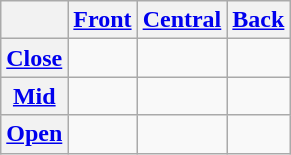<table class="wikitable" style="text-align:center;">
<tr>
<th></th>
<th><a href='#'>Front</a></th>
<th><a href='#'>Central</a></th>
<th><a href='#'>Back</a></th>
</tr>
<tr>
<th><a href='#'>Close</a></th>
<td> </td>
<td></td>
<td> </td>
</tr>
<tr>
<th><a href='#'>Mid</a></th>
<td> </td>
<td></td>
<td> </td>
</tr>
<tr>
<th><a href='#'>Open</a></th>
<td></td>
<td> </td>
<td></td>
</tr>
</table>
